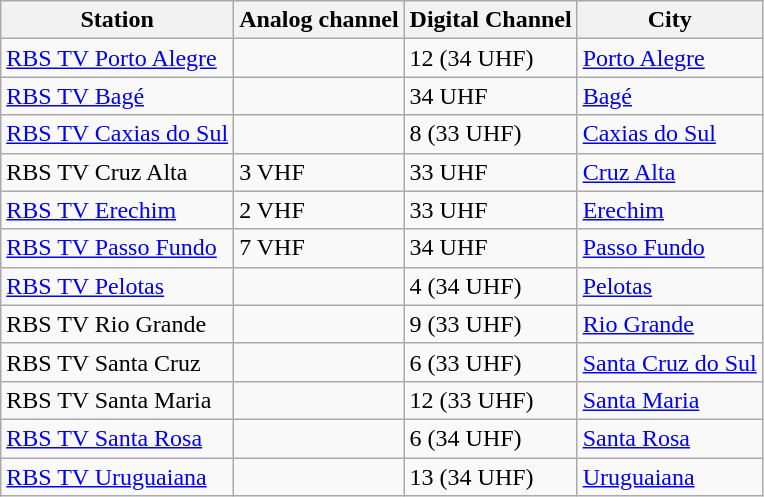<table class = "wikitable" =>
<tr>
<th>Station</th>
<th>Analog channel</th>
<th>Digital Channel</th>
<th>City</th>
</tr>
<tr>
<td><a href='#'>RBS TV Porto Alegre</a></td>
<td></td>
<td>12 (34 UHF)</td>
<td><a href='#'>Porto Alegre</a></td>
</tr>
<tr ]]>
<td><a href='#'>RBS TV Bagé</a></td>
<td></td>
<td>34 UHF</td>
<td><a href='#'>Bagé</a></td>
</tr>
<tr>
<td><a href='#'>RBS TV Caxias do Sul</a></td>
<td></td>
<td>8 (33 UHF)</td>
<td><a href='#'>Caxias do Sul</a></td>
</tr>
<tr>
<td>RBS TV Cruz Alta</td>
<td>3 VHF</td>
<td>33 UHF</td>
<td><a href='#'>Cruz Alta</a></td>
</tr>
<tr>
<td><a href='#'>RBS TV Erechim</a></td>
<td>2 VHF</td>
<td>33 UHF</td>
<td><a href='#'>Erechim</a></td>
</tr>
<tr>
<td><a href='#'>RBS TV Passo Fundo</a></td>
<td>7 VHF</td>
<td>34 UHF</td>
<td><a href='#'>Passo Fundo</a></td>
</tr>
<tr>
<td><a href='#'>RBS TV Pelotas</a></td>
<td></td>
<td>4 (34 UHF)</td>
<td><a href='#'>Pelotas</a></td>
</tr>
<tr>
<td>RBS TV Rio Grande</td>
<td></td>
<td>9 (33 UHF)</td>
<td><a href='#'>Rio Grande</a></td>
</tr>
<tr>
<td>RBS TV Santa Cruz</td>
<td></td>
<td>6 (33 UHF)</td>
<td><a href='#'>Santa Cruz do Sul</a></td>
</tr>
<tr>
<td>RBS TV Santa Maria</td>
<td></td>
<td>12 (33 UHF)</td>
<td><a href='#'>Santa Maria</a></td>
</tr>
<tr>
<td><a href='#'>RBS TV Santa Rosa</a></td>
<td></td>
<td>6 (34 UHF)</td>
<td><a href='#'>Santa Rosa</a></td>
</tr>
<tr>
<td><a href='#'>RBS TV Uruguaiana</a></td>
<td></td>
<td>13 (34 UHF)</td>
<td><a href='#'>Uruguaiana</a></td>
</tr>
</table>
